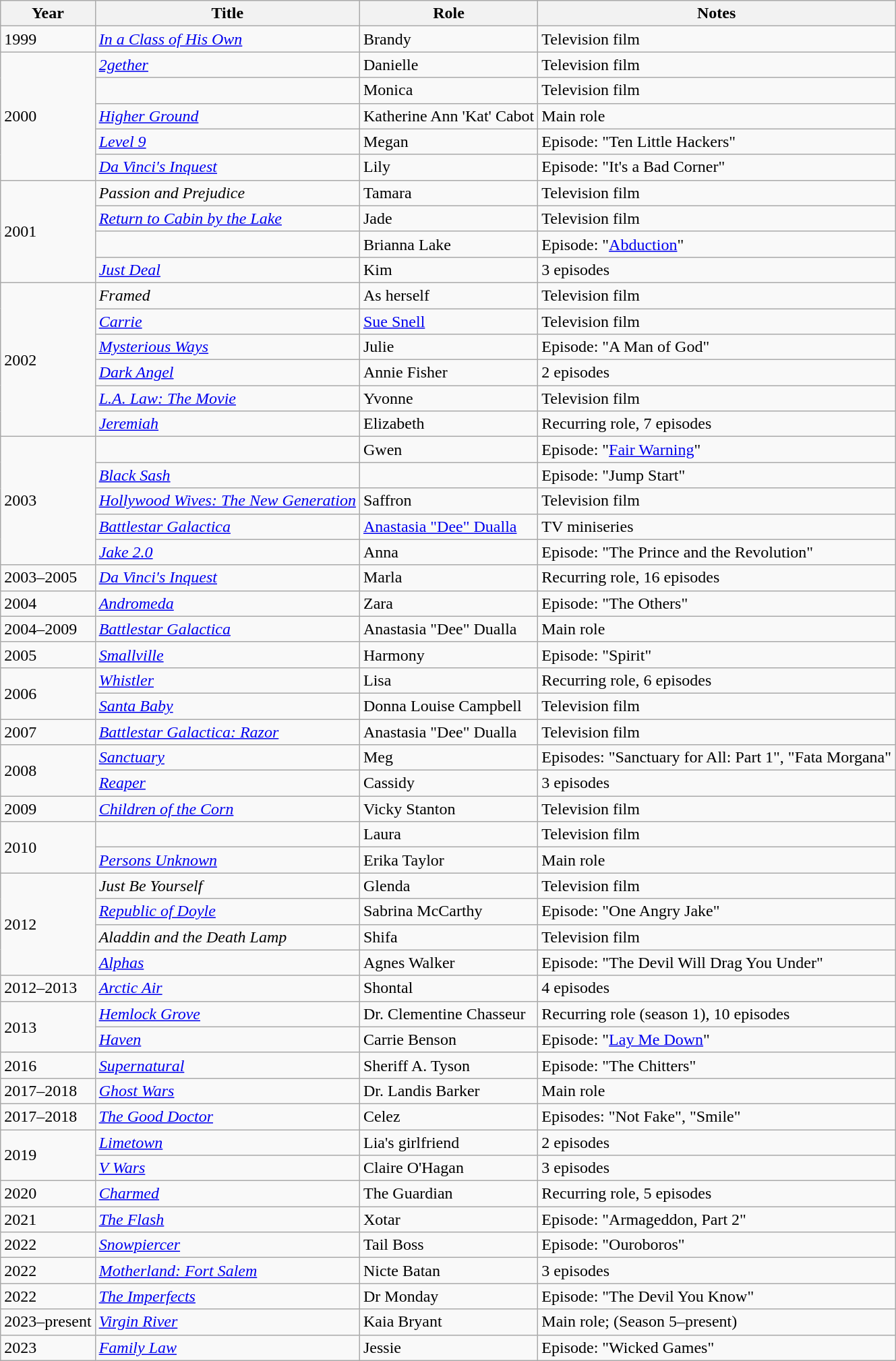<table class="wikitable sortable">
<tr>
<th>Year</th>
<th>Title</th>
<th>Role</th>
<th class="unsortable">Notes</th>
</tr>
<tr>
<td>1999</td>
<td><em><a href='#'>In a Class of His Own</a></em></td>
<td>Brandy</td>
<td>Television film</td>
</tr>
<tr>
<td rowspan="5">2000</td>
<td><em><a href='#'>2gether</a></em></td>
<td>Danielle</td>
<td>Television film</td>
</tr>
<tr>
<td><em></em></td>
<td>Monica</td>
<td>Television film</td>
</tr>
<tr>
<td><em><a href='#'>Higher Ground</a></em></td>
<td>Katherine Ann 'Kat' Cabot</td>
<td>Main role</td>
</tr>
<tr>
<td><em><a href='#'>Level 9</a></em></td>
<td>Megan</td>
<td>Episode: "Ten Little Hackers"</td>
</tr>
<tr>
<td><em><a href='#'>Da Vinci's Inquest</a></em></td>
<td>Lily</td>
<td>Episode: "It's a Bad Corner"</td>
</tr>
<tr>
<td rowspan="4">2001</td>
<td><em>Passion and Prejudice</em></td>
<td>Tamara</td>
<td>Television film</td>
</tr>
<tr>
<td><em><a href='#'>Return to Cabin by the Lake</a></em></td>
<td>Jade</td>
<td>Television film</td>
</tr>
<tr>
<td><em></em></td>
<td>Brianna Lake</td>
<td>Episode: "<a href='#'>Abduction</a>"</td>
</tr>
<tr>
<td><em><a href='#'>Just Deal</a></em></td>
<td>Kim</td>
<td>3 episodes</td>
</tr>
<tr>
<td rowspan="6">2002</td>
<td><em>Framed</em></td>
<td>As herself</td>
<td>Television film</td>
</tr>
<tr>
<td><em><a href='#'>Carrie</a></em></td>
<td><a href='#'>Sue Snell</a></td>
<td>Television film</td>
</tr>
<tr>
<td><em><a href='#'>Mysterious Ways</a></em></td>
<td>Julie</td>
<td>Episode: "A Man of God"</td>
</tr>
<tr>
<td><em><a href='#'>Dark Angel</a></em></td>
<td>Annie Fisher</td>
<td>2 episodes</td>
</tr>
<tr>
<td><em><a href='#'>L.A. Law: The Movie</a></em></td>
<td>Yvonne</td>
<td>Television film</td>
</tr>
<tr>
<td><em><a href='#'>Jeremiah</a></em></td>
<td>Elizabeth</td>
<td>Recurring role, 7 episodes</td>
</tr>
<tr>
<td rowspan="5">2003</td>
<td><em></em></td>
<td>Gwen</td>
<td>Episode: "<a href='#'>Fair Warning</a>"</td>
</tr>
<tr>
<td><em><a href='#'>Black Sash</a></em></td>
<td></td>
<td>Episode: "Jump Start"</td>
</tr>
<tr>
<td><em><a href='#'>Hollywood Wives: The New Generation</a></em></td>
<td>Saffron</td>
<td>Television film</td>
</tr>
<tr>
<td><em><a href='#'>Battlestar Galactica</a></em></td>
<td><a href='#'>Anastasia "Dee" Dualla</a></td>
<td>TV miniseries</td>
</tr>
<tr>
<td><em><a href='#'>Jake 2.0</a></em></td>
<td>Anna</td>
<td>Episode: "The Prince and the Revolution"</td>
</tr>
<tr>
<td>2003–2005</td>
<td><em><a href='#'>Da Vinci's Inquest</a></em></td>
<td>Marla</td>
<td>Recurring role, 16 episodes</td>
</tr>
<tr>
<td>2004</td>
<td><em><a href='#'>Andromeda</a></em></td>
<td>Zara</td>
<td>Episode: "The Others"</td>
</tr>
<tr>
<td>2004–2009</td>
<td><em><a href='#'>Battlestar Galactica</a></em></td>
<td>Anastasia "Dee" Dualla</td>
<td>Main role</td>
</tr>
<tr>
<td>2005</td>
<td><em><a href='#'>Smallville</a></em></td>
<td>Harmony</td>
<td>Episode: "Spirit"</td>
</tr>
<tr>
<td rowspan="2">2006</td>
<td><em><a href='#'>Whistler</a></em></td>
<td>Lisa</td>
<td>Recurring role, 6 episodes</td>
</tr>
<tr>
<td><em><a href='#'>Santa Baby</a></em></td>
<td>Donna Louise Campbell</td>
<td>Television film</td>
</tr>
<tr>
<td>2007</td>
<td><em><a href='#'>Battlestar Galactica: Razor</a></em></td>
<td>Anastasia "Dee" Dualla</td>
<td>Television film</td>
</tr>
<tr>
<td rowspan="2">2008</td>
<td><em><a href='#'>Sanctuary</a></em></td>
<td>Meg</td>
<td>Episodes: "Sanctuary for All: Part 1", "Fata Morgana"</td>
</tr>
<tr>
<td><em><a href='#'>Reaper</a></em></td>
<td>Cassidy</td>
<td>3 episodes</td>
</tr>
<tr>
<td>2009</td>
<td><em><a href='#'>Children of the Corn</a></em></td>
<td>Vicky Stanton</td>
<td>Television film</td>
</tr>
<tr>
<td rowspan="2">2010</td>
<td><em></em></td>
<td>Laura</td>
<td>Television film</td>
</tr>
<tr>
<td><em><a href='#'>Persons Unknown</a></em></td>
<td>Erika Taylor</td>
<td>Main role</td>
</tr>
<tr>
<td rowspan="4">2012</td>
<td><em>Just Be Yourself</em></td>
<td>Glenda</td>
<td>Television film</td>
</tr>
<tr>
<td><em><a href='#'>Republic of Doyle</a></em></td>
<td>Sabrina McCarthy</td>
<td>Episode: "One Angry Jake"</td>
</tr>
<tr>
<td><em>Aladdin and the Death Lamp</em></td>
<td>Shifa</td>
<td>Television film</td>
</tr>
<tr>
<td><em><a href='#'>Alphas</a></em></td>
<td>Agnes Walker</td>
<td>Episode: "The Devil Will Drag You Under"</td>
</tr>
<tr>
<td>2012–2013</td>
<td><em><a href='#'>Arctic Air</a></em></td>
<td>Shontal</td>
<td>4 episodes</td>
</tr>
<tr>
<td rowspan="2">2013</td>
<td><em><a href='#'>Hemlock Grove</a></em></td>
<td>Dr. Clementine Chasseur</td>
<td>Recurring role (season 1), 10 episodes</td>
</tr>
<tr>
<td><em><a href='#'>Haven</a></em></td>
<td>Carrie Benson</td>
<td>Episode: "<a href='#'>Lay Me Down</a>"</td>
</tr>
<tr>
<td>2016</td>
<td><em><a href='#'>Supernatural</a></em></td>
<td>Sheriff A. Tyson</td>
<td>Episode: "The Chitters"</td>
</tr>
<tr>
<td>2017–2018</td>
<td><em><a href='#'>Ghost Wars</a></em></td>
<td>Dr. Landis Barker</td>
<td>Main role</td>
</tr>
<tr>
<td>2017–2018</td>
<td data-sort-value="Good Doctor, The"><em><a href='#'>The Good Doctor</a></em></td>
<td>Celez</td>
<td>Episodes: "Not Fake", "Smile"</td>
</tr>
<tr>
<td rowspan="2">2019</td>
<td><em><a href='#'>Limetown</a></em></td>
<td>Lia's girlfriend</td>
<td>2 episodes</td>
</tr>
<tr>
<td><em><a href='#'>V Wars</a></em></td>
<td>Claire O'Hagan</td>
<td>3 episodes</td>
</tr>
<tr>
<td>2020</td>
<td><em><a href='#'>Charmed</a></em></td>
<td>The Guardian</td>
<td>Recurring role, 5 episodes</td>
</tr>
<tr>
<td>2021</td>
<td data-sort-value="Flash, The"><em><a href='#'>The Flash</a></em></td>
<td>Xotar</td>
<td>Episode: "Armageddon, Part 2"</td>
</tr>
<tr>
<td>2022</td>
<td><em><a href='#'>Snowpiercer</a></em></td>
<td>Tail Boss</td>
<td>Episode: "Ouroboros"</td>
</tr>
<tr>
<td>2022</td>
<td><em><a href='#'>Motherland: Fort Salem</a></em></td>
<td>Nicte Batan</td>
<td>3 episodes</td>
</tr>
<tr>
<td>2022</td>
<td data-sort-value="Imperfects, The"><em><a href='#'>The Imperfects</a></em></td>
<td>Dr Monday</td>
<td>Episode: "The Devil You Know"</td>
</tr>
<tr>
<td>2023–present</td>
<td><a href='#'><em>Virgin River</em></a></td>
<td>Kaia Bryant</td>
<td>Main role; (Season 5–present)</td>
</tr>
<tr>
<td>2023</td>
<td><em><a href='#'>Family Law</a></em></td>
<td>Jessie</td>
<td>Episode: "Wicked Games"</td>
</tr>
</table>
